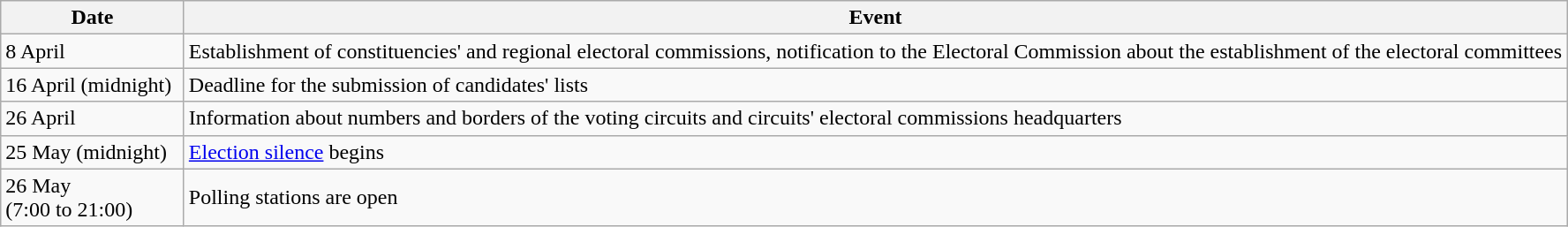<table class="wikitable">
<tr>
<th style="width:131px;">Date</th>
<th>Event</th>
</tr>
<tr>
<td>8 April</td>
<td>Establishment of constituencies' and regional electoral commissions, notification to the Electoral Commission about the establishment of the electoral committees</td>
</tr>
<tr>
<td>16 April (midnight)</td>
<td>Deadline for the submission of candidates' lists</td>
</tr>
<tr>
<td>26 April</td>
<td>Information about numbers and borders of the voting circuits and circuits' electoral commissions headquarters</td>
</tr>
<tr>
<td>25 May (midnight)</td>
<td><a href='#'>Election silence</a> begins</td>
</tr>
<tr>
<td>26 May<br>(7:00 to 21:00)</td>
<td>Polling stations are open</td>
</tr>
</table>
